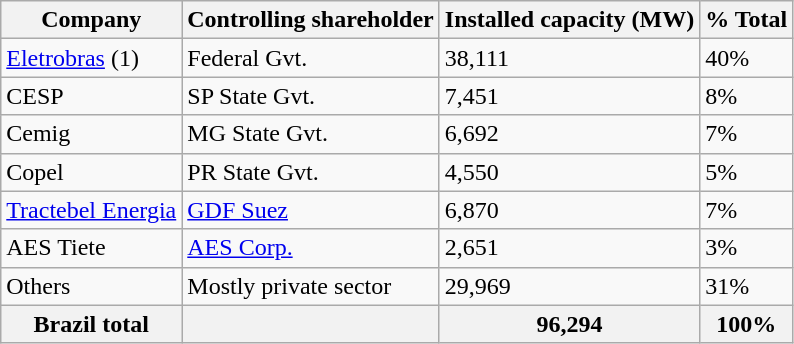<table class="wikitable">
<tr>
<th>Company</th>
<th>Controlling shareholder</th>
<th>Installed capacity (MW)</th>
<th>% Total</th>
</tr>
<tr>
<td><a href='#'>Eletrobras</a> (1)</td>
<td>Federal Gvt.</td>
<td>38,111</td>
<td>40%</td>
</tr>
<tr>
<td>CESP</td>
<td>SP State Gvt.</td>
<td>7,451</td>
<td>8%</td>
</tr>
<tr>
<td>Cemig</td>
<td>MG State Gvt.</td>
<td>6,692</td>
<td>7%</td>
</tr>
<tr>
<td>Copel</td>
<td>PR State Gvt.</td>
<td>4,550</td>
<td>5%</td>
</tr>
<tr>
<td><a href='#'>Tractebel Energia</a></td>
<td><a href='#'>GDF Suez</a></td>
<td>6,870</td>
<td>7%</td>
</tr>
<tr>
<td>AES Tiete</td>
<td><a href='#'>AES Corp.</a></td>
<td>2,651</td>
<td>3%</td>
</tr>
<tr>
<td>Others</td>
<td>Mostly private sector</td>
<td>29,969</td>
<td>31%</td>
</tr>
<tr>
<th>Brazil total</th>
<th></th>
<th>96,294</th>
<th>100%</th>
</tr>
</table>
